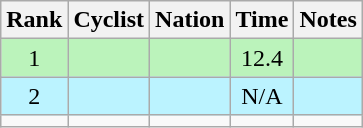<table class="wikitable sortable" style="text-align:center">
<tr>
<th>Rank</th>
<th>Cyclist</th>
<th>Nation</th>
<th>Time</th>
<th>Notes</th>
</tr>
<tr bgcolor=bbf3bb>
<td>1</td>
<td align=left></td>
<td align=left></td>
<td>12.4</td>
<td></td>
</tr>
<tr bgcolor=bbf3ff>
<td>2</td>
<td align=left></td>
<td align=left></td>
<td>N/A</td>
<td></td>
</tr>
<tr>
<td></td>
<td align=left></td>
<td align=left></td>
<td></td>
<td></td>
</tr>
</table>
